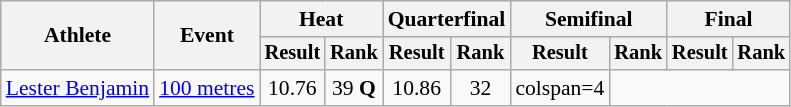<table class=wikitable style=font-size:90%>
<tr>
<th rowspan=2>Athlete</th>
<th rowspan=2>Event</th>
<th colspan=2>Heat</th>
<th colspan=2>Quarterfinal</th>
<th colspan=2>Semifinal</th>
<th colspan=2>Final</th>
</tr>
<tr style=font-size:95%>
<th>Result</th>
<th>Rank</th>
<th>Result</th>
<th>Rank</th>
<th>Result</th>
<th>Rank</th>
<th>Result</th>
<th>Rank</th>
</tr>
<tr align=center>
<td align=left><a href='#'>Lester Benjamin</a></td>
<td align=left rowspan=3><a href='#'>100 metres</a></td>
<td>10.76</td>
<td>39 <strong>Q</strong></td>
<td>10.86</td>
<td>32</td>
<td>colspan=4 </td>
</tr>
</table>
